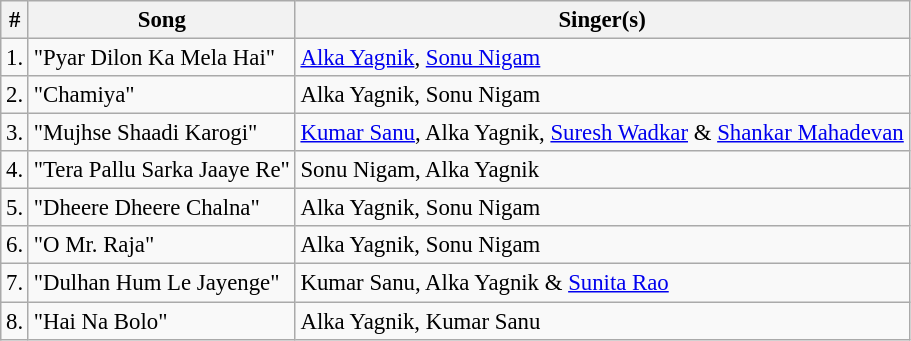<table class="wikitable sortable" style="font-size:95%;">
<tr>
<th>#</th>
<th>Song</th>
<th>Singer(s)</th>
</tr>
<tr>
<td>1.</td>
<td>"Pyar Dilon Ka Mela Hai"</td>
<td><a href='#'>Alka Yagnik</a>, <a href='#'>Sonu Nigam</a></td>
</tr>
<tr>
<td>2.</td>
<td>"Chamiya"</td>
<td>Alka Yagnik, Sonu Nigam</td>
</tr>
<tr>
<td>3.</td>
<td>"Mujhse Shaadi Karogi"</td>
<td><a href='#'>Kumar Sanu</a>, Alka Yagnik, <a href='#'>Suresh Wadkar</a> & <a href='#'>Shankar Mahadevan</a></td>
</tr>
<tr>
<td>4.</td>
<td>"Tera Pallu Sarka Jaaye Re"</td>
<td>Sonu Nigam, Alka Yagnik</td>
</tr>
<tr>
<td>5.</td>
<td>"Dheere Dheere Chalna"</td>
<td>Alka Yagnik, Sonu Nigam</td>
</tr>
<tr>
<td>6.</td>
<td>"O Mr. Raja"</td>
<td>Alka Yagnik, Sonu Nigam</td>
</tr>
<tr>
<td>7.</td>
<td>"Dulhan Hum Le Jayenge"</td>
<td>Kumar Sanu, Alka Yagnik & <a href='#'>Sunita Rao</a></td>
</tr>
<tr>
<td>8.</td>
<td>"Hai Na Bolo"</td>
<td>Alka Yagnik, Kumar Sanu</td>
</tr>
</table>
